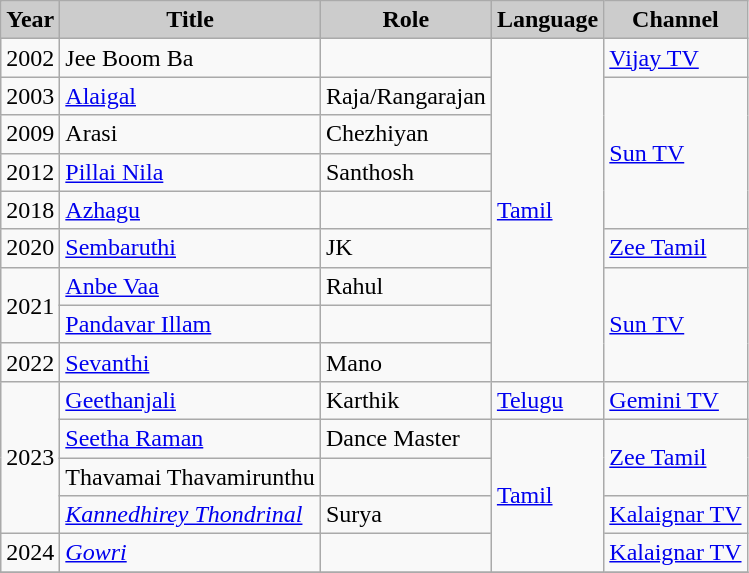<table class="wikitable">
<tr>
<th style="background:#ccc;">Year</th>
<th style="background:#ccc;">Title</th>
<th style="background:#ccc;">Role</th>
<th style="background:#ccc;">Language</th>
<th style="background:#ccc;">Channel</th>
</tr>
<tr>
<td>2002</td>
<td>Jee Boom Ba</td>
<td></td>
<td rowspan="9"><a href='#'>Tamil</a></td>
<td><a href='#'>Vijay TV</a></td>
</tr>
<tr>
<td>2003</td>
<td><a href='#'>Alaigal</a></td>
<td>Raja/Rangarajan</td>
<td rowspan="4"><a href='#'>Sun TV</a></td>
</tr>
<tr>
<td>2009</td>
<td>Arasi</td>
<td>Chezhiyan</td>
</tr>
<tr>
<td>2012</td>
<td><a href='#'>Pillai Nila</a></td>
<td>Santhosh</td>
</tr>
<tr>
<td>2018</td>
<td><a href='#'>Azhagu</a></td>
<td></td>
</tr>
<tr>
<td>2020</td>
<td><a href='#'>Sembaruthi</a></td>
<td>JK</td>
<td><a href='#'>Zee Tamil</a></td>
</tr>
<tr>
<td rowspan="2">2021</td>
<td><a href='#'>Anbe Vaa</a></td>
<td>Rahul</td>
<td rowspan="3"><a href='#'>Sun TV</a></td>
</tr>
<tr>
<td><a href='#'>Pandavar Illam</a></td>
<td></td>
</tr>
<tr>
<td>2022</td>
<td><a href='#'>Sevanthi</a></td>
<td>Mano</td>
</tr>
<tr>
<td rowspan="4">2023</td>
<td><a href='#'>Geethanjali</a></td>
<td>Karthik</td>
<td><a href='#'>Telugu</a></td>
<td><a href='#'>Gemini TV</a></td>
</tr>
<tr>
<td><a href='#'>Seetha Raman</a></td>
<td>Dance Master</td>
<td rowspan="4"><a href='#'>Tamil</a></td>
<td rowspan="2"><a href='#'>Zee Tamil</a></td>
</tr>
<tr>
<td>Thavamai Thavamirunthu</td>
</tr>
<tr>
<td><em><a href='#'>Kannedhirey Thondrinal</a></em></td>
<td>Surya</td>
<td><a href='#'>Kalaignar TV</a></td>
</tr>
<tr>
<td>2024</td>
<td><em><a href='#'>Gowri</a></em></td>
<td></td>
<td><a href='#'>Kalaignar TV</a></td>
</tr>
<tr>
</tr>
</table>
